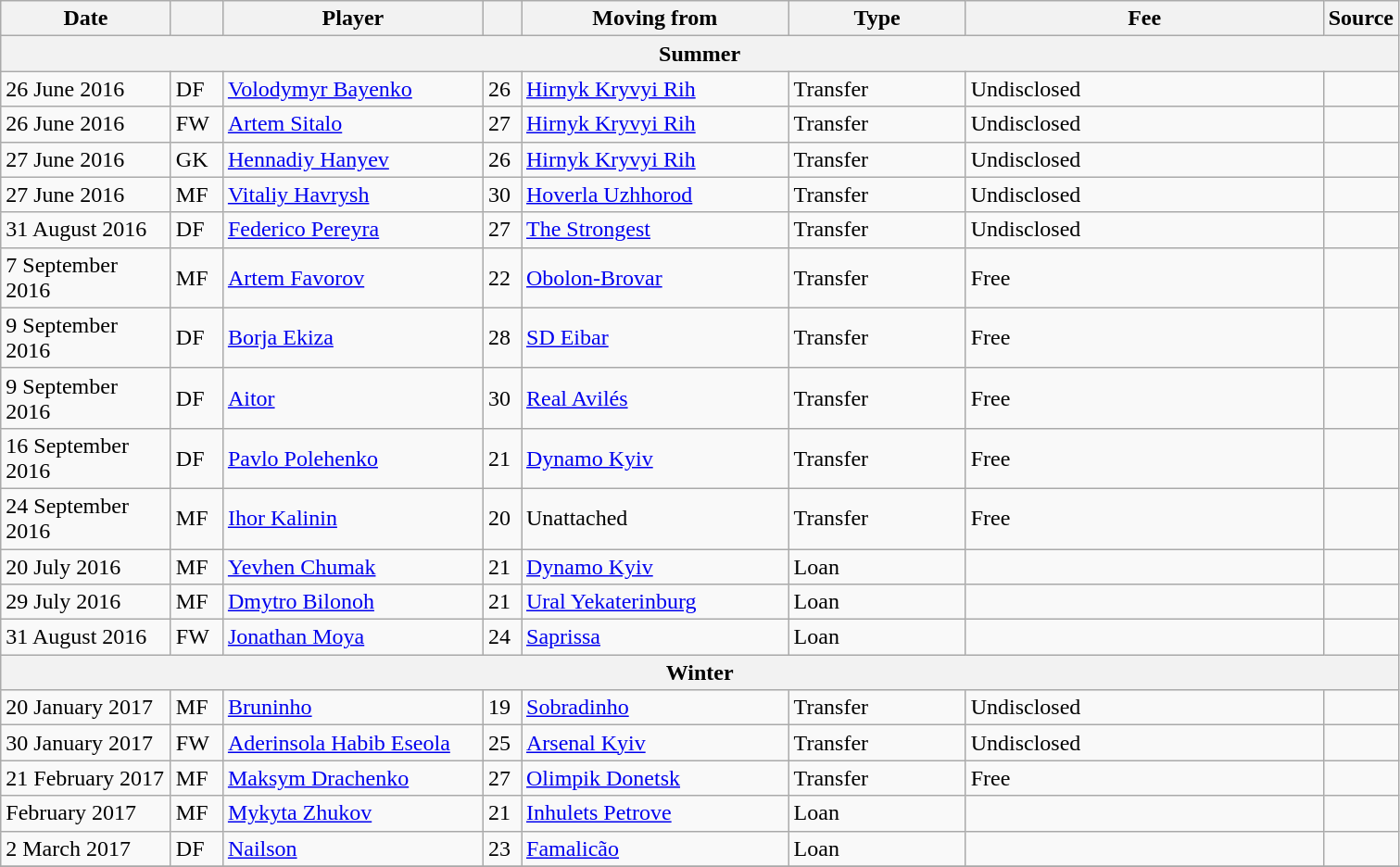<table class="wikitable sortable">
<tr>
<th style="width:115px;">Date</th>
<th style="width:30px;"></th>
<th style="width:180px;">Player</th>
<th style="width:20px;"></th>
<th style="width:185px;">Moving from</th>
<th style="width:120px;" class="unsortable">Type</th>
<th style="width:250px;" class="unsortable">Fee</th>
<th style="width:20px;">Source</th>
</tr>
<tr>
<th colspan=8>Summer</th>
</tr>
<tr>
<td>26 June 2016</td>
<td>DF</td>
<td> <a href='#'>Volodymyr Bayenko</a></td>
<td>26</td>
<td> <a href='#'>Hirnyk Kryvyi Rih</a></td>
<td>Transfer</td>
<td>Undisclosed</td>
<td></td>
</tr>
<tr>
<td>26 June 2016</td>
<td>FW</td>
<td> <a href='#'>Artem Sitalo</a></td>
<td>27</td>
<td> <a href='#'>Hirnyk Kryvyi Rih</a></td>
<td>Transfer</td>
<td>Undisclosed</td>
<td></td>
</tr>
<tr>
<td>27 June 2016</td>
<td>GK</td>
<td> <a href='#'>Hennadiy Hanyev</a></td>
<td>26</td>
<td> <a href='#'>Hirnyk Kryvyi Rih</a></td>
<td>Transfer</td>
<td>Undisclosed</td>
<td></td>
</tr>
<tr>
<td>27 June 2016</td>
<td>MF</td>
<td> <a href='#'>Vitaliy Havrysh</a></td>
<td>30</td>
<td> <a href='#'>Hoverla Uzhhorod</a></td>
<td>Transfer</td>
<td>Undisclosed</td>
<td></td>
</tr>
<tr>
<td>31 August 2016</td>
<td>DF</td>
<td> <a href='#'>Federico Pereyra</a></td>
<td>27</td>
<td> <a href='#'>The Strongest</a></td>
<td>Transfer</td>
<td>Undisclosed</td>
<td></td>
</tr>
<tr>
<td>7 September 2016</td>
<td>MF</td>
<td> <a href='#'>Artem Favorov</a></td>
<td>22</td>
<td> <a href='#'>Obolon-Brovar</a></td>
<td>Transfer</td>
<td>Free</td>
<td></td>
</tr>
<tr>
<td>9 September 2016</td>
<td>DF</td>
<td> <a href='#'>Borja Ekiza</a></td>
<td>28</td>
<td> <a href='#'>SD Eibar</a></td>
<td>Transfer</td>
<td>Free</td>
<td></td>
</tr>
<tr>
<td>9 September 2016</td>
<td>DF</td>
<td> <a href='#'>Aitor</a></td>
<td>30</td>
<td> <a href='#'>Real Avilés</a></td>
<td>Transfer</td>
<td>Free</td>
<td></td>
</tr>
<tr>
<td>16 September 2016</td>
<td>DF</td>
<td> <a href='#'>Pavlo Polehenko</a></td>
<td>21</td>
<td> <a href='#'>Dynamo Kyiv</a></td>
<td>Transfer</td>
<td>Free</td>
<td></td>
</tr>
<tr>
<td>24 September 2016</td>
<td>MF</td>
<td> <a href='#'>Ihor Kalinin</a></td>
<td>20</td>
<td>Unattached</td>
<td>Transfer</td>
<td>Free</td>
<td></td>
</tr>
<tr>
<td>20 July 2016</td>
<td>MF</td>
<td> <a href='#'>Yevhen Chumak</a></td>
<td>21</td>
<td> <a href='#'>Dynamo Kyiv</a></td>
<td>Loan</td>
<td></td>
<td></td>
</tr>
<tr>
<td>29 July 2016</td>
<td>MF</td>
<td> <a href='#'>Dmytro Bilonoh</a></td>
<td>21</td>
<td> <a href='#'>Ural Yekaterinburg</a></td>
<td>Loan</td>
<td></td>
<td></td>
</tr>
<tr>
<td>31 August 2016</td>
<td>FW</td>
<td> <a href='#'>Jonathan Moya</a></td>
<td>24</td>
<td> <a href='#'>Saprissa</a></td>
<td>Loan</td>
<td></td>
<td></td>
</tr>
<tr>
<th colspan=8>Winter</th>
</tr>
<tr>
<td>20 January 2017</td>
<td>MF</td>
<td> <a href='#'>Bruninho</a></td>
<td>19</td>
<td> <a href='#'>Sobradinho</a></td>
<td>Transfer</td>
<td>Undisclosed</td>
<td></td>
</tr>
<tr>
<td>30 January 2017</td>
<td>FW</td>
<td> <a href='#'>Aderinsola Habib Eseola</a></td>
<td>25</td>
<td> <a href='#'>Arsenal Kyiv</a></td>
<td>Transfer</td>
<td>Undisclosed</td>
<td></td>
</tr>
<tr>
<td>21 February 2017</td>
<td>MF</td>
<td> <a href='#'>Maksym Drachenko</a></td>
<td>27</td>
<td> <a href='#'>Olimpik Donetsk</a></td>
<td>Transfer</td>
<td>Free</td>
<td></td>
</tr>
<tr>
<td>February 2017</td>
<td>MF</td>
<td> <a href='#'>Mykyta Zhukov</a></td>
<td>21</td>
<td> <a href='#'>Inhulets Petrove</a></td>
<td>Loan</td>
<td></td>
<td></td>
</tr>
<tr>
<td>2 March 2017</td>
<td>DF</td>
<td> <a href='#'>Nailson</a></td>
<td>23</td>
<td> <a href='#'>Famalicão</a></td>
<td>Loan</td>
<td></td>
<td></td>
</tr>
<tr>
</tr>
</table>
